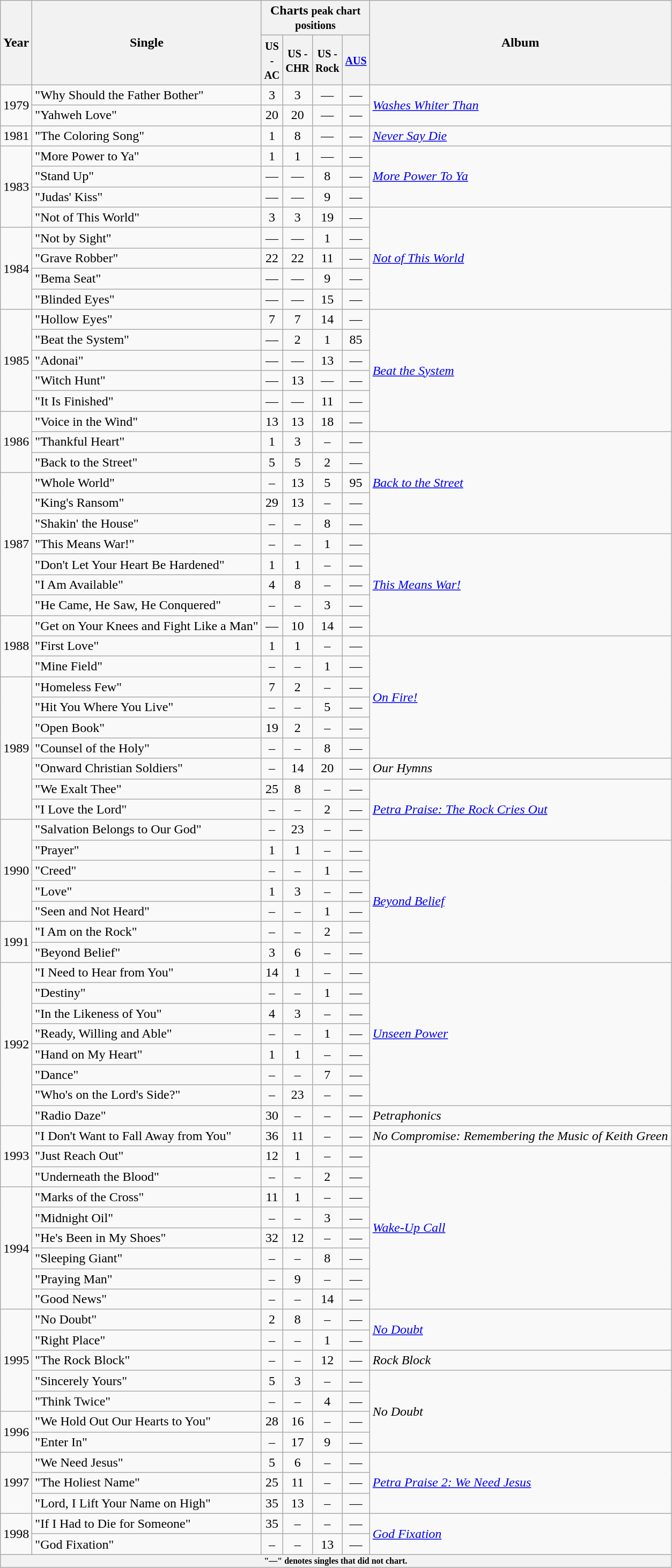<table class="wikitable">
<tr>
<th rowspan="2">Year</th>
<th rowspan="2">Single</th>
<th colspan="4">Charts <small>peak chart positions</small></th>
<th rowspan="2">Album</th>
</tr>
<tr>
<th style="width:1em"><small>US - AC</small></th>
<th style="width:1em"><small>US - CHR</small></th>
<th style="width:1em"><small>US - Rock</small></th>
<th style="width:1em"><small><a href='#'>AUS</a></small></th>
</tr>
<tr>
<td rowspan="2">1979</td>
<td>"Why Should the Father Bother"</td>
<td align="center">3</td>
<td align="center">3</td>
<td align="center">—</td>
<td align="center">—</td>
<td rowspan="2"><em><a href='#'>Washes Whiter Than</a></em></td>
</tr>
<tr>
<td>"Yahweh Love"</td>
<td align="center">20</td>
<td align="center">20</td>
<td align="center">—</td>
<td align="center">—</td>
</tr>
<tr>
<td rowspan="1">1981</td>
<td>"The Coloring Song"</td>
<td align="center">1</td>
<td align="center">8</td>
<td align="center">—</td>
<td align="center">—</td>
<td rowspan="1"><em><a href='#'>Never Say Die</a></em></td>
</tr>
<tr>
<td rowspan="4">1983</td>
<td>"More Power to Ya"</td>
<td align="center">1</td>
<td align="center">1</td>
<td align="center">—</td>
<td align="center">—</td>
<td rowspan="3"><em><a href='#'>More Power To Ya</a></em></td>
</tr>
<tr>
<td>"Stand Up"</td>
<td align="center">—</td>
<td align="center">—</td>
<td align="center">8</td>
<td align="center">—</td>
</tr>
<tr>
<td>"Judas' Kiss"</td>
<td align="center">—</td>
<td align="center">—</td>
<td align="center">9</td>
<td align="center">—</td>
</tr>
<tr>
<td>"Not of This World"</td>
<td align="center">3</td>
<td align="center">3</td>
<td align="center">19</td>
<td align="center">—</td>
<td rowspan="5"><em><a href='#'>Not of This World</a></em></td>
</tr>
<tr>
<td rowspan="4">1984</td>
<td>"Not by Sight"</td>
<td align="center">—</td>
<td align="center">—</td>
<td align="center">1</td>
<td align="center">—</td>
</tr>
<tr>
<td>"Grave Robber"</td>
<td align="center">22</td>
<td align="center">22</td>
<td align="center">11</td>
<td align="center">—</td>
</tr>
<tr>
<td>"Bema Seat"</td>
<td align="center">—</td>
<td align="center">—</td>
<td align="center">9</td>
<td align="center">—</td>
</tr>
<tr>
<td>"Blinded Eyes"</td>
<td align="center">—</td>
<td align="center">—</td>
<td align="center">15</td>
<td align="center">—</td>
</tr>
<tr>
<td rowspan="5">1985</td>
<td>"Hollow Eyes"</td>
<td align="center">7</td>
<td align="center">7</td>
<td align="center">14</td>
<td align="center">—</td>
<td rowspan="6"><em><a href='#'>Beat the System</a></em></td>
</tr>
<tr>
<td>"Beat the System"</td>
<td align="center">—</td>
<td align="center">2</td>
<td align="center">1</td>
<td align="center">85</td>
</tr>
<tr>
<td>"Adonai"</td>
<td align="center">—</td>
<td align="center">—</td>
<td align="center">13</td>
<td align="center">—</td>
</tr>
<tr>
<td>"Witch Hunt"</td>
<td align="center">—</td>
<td align="center">13</td>
<td align="center">—</td>
<td align="center">—</td>
</tr>
<tr>
<td>"It Is Finished"</td>
<td align="center">—</td>
<td align="center">—</td>
<td align="center">11</td>
<td align="center">—</td>
</tr>
<tr>
<td rowspan="3">1986</td>
<td>"Voice in the Wind"</td>
<td align="center">13</td>
<td align="center">13</td>
<td align="center">18</td>
<td align="center">—</td>
</tr>
<tr>
<td>"Thankful Heart"</td>
<td align="center">1</td>
<td align="center">3</td>
<td align="center">–</td>
<td align="center">—</td>
<td rowspan="5"><em><a href='#'>Back to the Street</a></em></td>
</tr>
<tr>
<td>"Back to the Street"</td>
<td align="center">5</td>
<td align="center">5</td>
<td align="center">2</td>
<td align="center">—</td>
</tr>
<tr>
<td rowspan="7">1987</td>
<td>"Whole World"</td>
<td align="center">–</td>
<td align="center">13</td>
<td align="center">5</td>
<td align="center">95</td>
</tr>
<tr>
<td>"King's Ransom"</td>
<td align="center">29</td>
<td align="center">13</td>
<td align="center">–</td>
<td align="center">—</td>
</tr>
<tr>
<td>"Shakin' the House"</td>
<td align="center">–</td>
<td align="center">–</td>
<td align="center">8</td>
<td align="center">—</td>
</tr>
<tr>
<td>"This Means War!"</td>
<td align="center">–</td>
<td align="center">–</td>
<td align="center">1</td>
<td align="center">—</td>
<td rowspan="5"><em><a href='#'>This Means War!</a></em></td>
</tr>
<tr>
<td>"Don't Let Your Heart Be Hardened"</td>
<td align="center">1</td>
<td align="center">1</td>
<td align="center">–</td>
<td align="center">—</td>
</tr>
<tr>
<td>"I Am Available"</td>
<td align="center">4</td>
<td align="center">8</td>
<td align="center">–</td>
<td align="center">—</td>
</tr>
<tr>
<td>"He Came, He Saw, He Conquered"</td>
<td align="center">–</td>
<td align="center">–</td>
<td align="center">3</td>
<td align="center">—</td>
</tr>
<tr>
<td rowspan="3">1988</td>
<td>"Get on Your Knees and Fight Like a Man"</td>
<td align="center">—</td>
<td align="center">10</td>
<td align="center">14</td>
<td align="center">—</td>
</tr>
<tr>
<td>"First Love"</td>
<td align="center">1</td>
<td align="center">1</td>
<td align="center">–</td>
<td align="center">—</td>
<td rowspan="6"><em><a href='#'>On Fire!</a></em></td>
</tr>
<tr>
<td>"Mine Field"</td>
<td align="center">–</td>
<td align="center">–</td>
<td align="center">1</td>
<td align="center">—</td>
</tr>
<tr>
<td rowspan="7">1989</td>
<td>"Homeless Few"</td>
<td align="center">7</td>
<td align="center">2</td>
<td align="center">–</td>
<td align="center">—</td>
</tr>
<tr>
<td>"Hit You Where You Live"</td>
<td align="center">–</td>
<td align="center">–</td>
<td align="center">5</td>
<td align="center">—</td>
</tr>
<tr>
<td>"Open Book"</td>
<td align="center">19</td>
<td align="center">2</td>
<td align="center">–</td>
<td align="center">—</td>
</tr>
<tr>
<td>"Counsel of the Holy"</td>
<td align="center">–</td>
<td align="center">–</td>
<td align="center">8</td>
<td align="center">—</td>
</tr>
<tr>
<td>"Onward Christian Soldiers"</td>
<td align="center">–</td>
<td align="center">14</td>
<td align="center">20</td>
<td align="center">—</td>
<td rowspan="1"><em>Our Hymns</em></td>
</tr>
<tr>
<td>"We Exalt Thee"</td>
<td align="center">25</td>
<td align="center">8</td>
<td align="center">–</td>
<td align="center">—</td>
<td rowspan="3"><em><a href='#'>Petra Praise: The Rock Cries Out</a></em></td>
</tr>
<tr>
<td>"I Love the Lord"</td>
<td align="center">–</td>
<td align="center">–</td>
<td align="center">2</td>
<td align="center">—</td>
</tr>
<tr>
<td rowspan="5">1990</td>
<td>"Salvation Belongs to Our God"</td>
<td align="center">–</td>
<td align="center">23</td>
<td align="center">–</td>
<td align="center">—</td>
</tr>
<tr>
<td>"Prayer"</td>
<td align="center">1</td>
<td align="center">1</td>
<td align="center">–</td>
<td align="center">—</td>
<td rowspan="6"><em><a href='#'>Beyond Belief</a></em></td>
</tr>
<tr>
<td>"Creed"</td>
<td align="center">–</td>
<td align="center">–</td>
<td align="center">1</td>
<td align="center">—</td>
</tr>
<tr>
<td>"Love"</td>
<td align="center">1</td>
<td align="center">3</td>
<td align="center">–</td>
<td align="center">—</td>
</tr>
<tr>
<td>"Seen and Not Heard"</td>
<td align="center">–</td>
<td align="center">–</td>
<td align="center">1</td>
<td align="center">—</td>
</tr>
<tr>
<td rowspan="2">1991</td>
<td>"I Am on the Rock"</td>
<td align="center">–</td>
<td align="center">–</td>
<td align="center">2</td>
<td align="center">—</td>
</tr>
<tr>
<td>"Beyond Belief"</td>
<td align="center">3</td>
<td align="center">6</td>
<td align="center">–</td>
<td align="center">—</td>
</tr>
<tr>
<td rowspan="8">1992</td>
<td>"I Need to Hear from You"</td>
<td align="center">14</td>
<td align="center">1</td>
<td align="center">–</td>
<td align="center">—</td>
<td rowspan="7"><em><a href='#'>Unseen Power</a></em></td>
</tr>
<tr>
<td>"Destiny"</td>
<td align="center">–</td>
<td align="center">–</td>
<td align="center">1</td>
<td align="center">—</td>
</tr>
<tr>
<td>"In the Likeness of You"</td>
<td align="center">4</td>
<td align="center">3</td>
<td align="center">–</td>
<td align="center">—</td>
</tr>
<tr>
<td>"Ready, Willing and Able"</td>
<td align="center">–</td>
<td align="center">–</td>
<td align="center">1</td>
<td align="center">—</td>
</tr>
<tr>
<td>"Hand on My Heart"</td>
<td align="center">1</td>
<td align="center">1</td>
<td align="center">–</td>
<td align="center">—</td>
</tr>
<tr>
<td>"Dance"</td>
<td align="center">–</td>
<td align="center">–</td>
<td align="center">7</td>
<td align="center">—</td>
</tr>
<tr>
<td>"Who's on the Lord's Side?"</td>
<td align="center">–</td>
<td align="center">23</td>
<td align="center">–</td>
<td align="center">—</td>
</tr>
<tr>
<td>"Radio Daze"</td>
<td align="center">30</td>
<td align="center">–</td>
<td align="center">–</td>
<td align="center">—</td>
<td rowspan="1"><em>Petraphonics</em></td>
</tr>
<tr>
<td rowspan="3">1993</td>
<td>"I Don't Want to Fall Away from You"</td>
<td align="center">36</td>
<td align="center">11</td>
<td align="center">–</td>
<td align="center">—</td>
<td rowspan="1"><em>No Compromise: Remembering the Music of Keith Green</em></td>
</tr>
<tr>
<td>"Just Reach Out"</td>
<td align="center">12</td>
<td align="center">1</td>
<td align="center">–</td>
<td align="center">—</td>
<td rowspan="8"><em><a href='#'>Wake-Up Call</a></em></td>
</tr>
<tr>
<td>"Underneath the Blood"</td>
<td align="center">–</td>
<td align="center">–</td>
<td align="center">2</td>
<td align="center">—</td>
</tr>
<tr>
<td rowspan="6">1994</td>
<td>"Marks of the Cross"</td>
<td align="center">11</td>
<td align="center">1</td>
<td align="center">–</td>
<td align="center">—</td>
</tr>
<tr>
<td>"Midnight Oil"</td>
<td align="center">–</td>
<td align="center">–</td>
<td align="center">3</td>
<td align="center">—</td>
</tr>
<tr>
<td>"He's Been in My Shoes"</td>
<td align="center">32</td>
<td align="center">12</td>
<td align="center">–</td>
<td align="center">—</td>
</tr>
<tr>
<td>"Sleeping Giant"</td>
<td align="center">–</td>
<td align="center">–</td>
<td align="center">8</td>
<td align="center">—</td>
</tr>
<tr>
<td>"Praying Man"</td>
<td align="center">–</td>
<td align="center">9</td>
<td align="center">–</td>
<td align="center">—</td>
</tr>
<tr>
<td>"Good News"</td>
<td align="center">–</td>
<td align="center">–</td>
<td align="center">14</td>
<td align="center">—</td>
</tr>
<tr>
<td rowspan="5">1995</td>
<td>"No Doubt"</td>
<td align="center">2</td>
<td align="center">8</td>
<td align="center">–</td>
<td align="center">—</td>
<td rowspan="2"><em><a href='#'>No Doubt</a></em></td>
</tr>
<tr>
<td>"Right Place"</td>
<td align="center">–</td>
<td align="center">–</td>
<td align="center">1</td>
<td align="center">—</td>
</tr>
<tr>
<td>"The Rock Block"</td>
<td align="center">–</td>
<td align="center">–</td>
<td align="center">12</td>
<td align="center">—</td>
<td rowspan="1"><em>Rock Block</em></td>
</tr>
<tr>
<td>"Sincerely Yours"</td>
<td align="center">5</td>
<td align="center">3</td>
<td align="center">–</td>
<td align="center">—</td>
<td rowspan="4"><em>No Doubt</em></td>
</tr>
<tr>
<td>"Think Twice"</td>
<td align="center">–</td>
<td align="center">–</td>
<td align="center">4</td>
<td align="center">—</td>
</tr>
<tr>
<td rowspan="2">1996</td>
<td>"We Hold Out Our Hearts to You"</td>
<td align="center">28</td>
<td align="center">16</td>
<td align="center">–</td>
<td align="center">—</td>
</tr>
<tr>
<td>"Enter In"</td>
<td align="center">–</td>
<td align="center">17</td>
<td align="center">9</td>
<td align="center">—</td>
</tr>
<tr>
<td rowspan="3">1997</td>
<td>"We Need Jesus"</td>
<td align="center">5</td>
<td align="center">6</td>
<td align="center">–</td>
<td align="center">—</td>
<td rowspan="3"><em><a href='#'>Petra Praise 2: We Need Jesus</a></em></td>
</tr>
<tr>
<td>"The Holiest Name"</td>
<td align="center">25</td>
<td align="center">11</td>
<td align="center">–</td>
<td align="center">—</td>
</tr>
<tr>
<td>"Lord, I Lift Your Name on High"</td>
<td align="center">35</td>
<td align="center">13</td>
<td align="center">–</td>
<td align="center">—</td>
</tr>
<tr>
<td rowspan="2">1998</td>
<td>"If I Had to Die for Someone"</td>
<td align="center">35</td>
<td align="center">–</td>
<td align="center">–</td>
<td align="center">—</td>
<td rowspan="2"><em><a href='#'>God Fixation</a></em></td>
</tr>
<tr>
<td>"God Fixation"</td>
<td align="center">–</td>
<td align="center">–</td>
<td align="center">13</td>
<td align="center">—</td>
</tr>
<tr>
<th colspan="10" style="font-size: 8pt">"—" denotes singles that did not chart.</th>
</tr>
</table>
